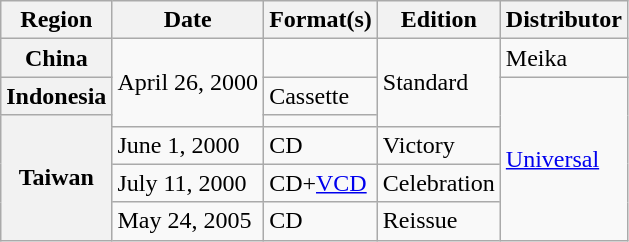<table class="wikitable plainrowheaders">
<tr>
<th>Region</th>
<th>Date</th>
<th>Format(s)</th>
<th>Edition</th>
<th>Distributor</th>
</tr>
<tr>
<th scope="row">China</th>
<td rowspan="3">April 26, 2000</td>
<td></td>
<td rowspan="3">Standard</td>
<td>Meika</td>
</tr>
<tr>
<th scope="row">Indonesia</th>
<td>Cassette</td>
<td rowspan="5"><a href='#'>Universal</a></td>
</tr>
<tr>
<th scope="row" rowspan="4">Taiwan</th>
<td></td>
</tr>
<tr>
<td>June 1, 2000</td>
<td>CD</td>
<td>Victory</td>
</tr>
<tr>
<td>July 11, 2000</td>
<td>CD+<a href='#'>VCD</a></td>
<td>Celebration</td>
</tr>
<tr>
<td>May 24, 2005</td>
<td>CD</td>
<td>Reissue</td>
</tr>
</table>
